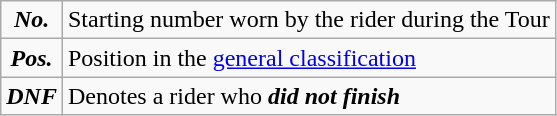<table class="wikitable">
<tr>
<td align=center><strong><em>No.</em></strong></td>
<td>Starting number worn by the rider during the Tour</td>
</tr>
<tr>
<td align=center><strong><em>Pos.</em></strong></td>
<td>Position in the <a href='#'>general classification</a></td>
</tr>
<tr>
<td align=center><strong><em>DNF</em></strong></td>
<td>Denotes a rider who <strong><em>did not finish</em></strong></td>
</tr>
</table>
